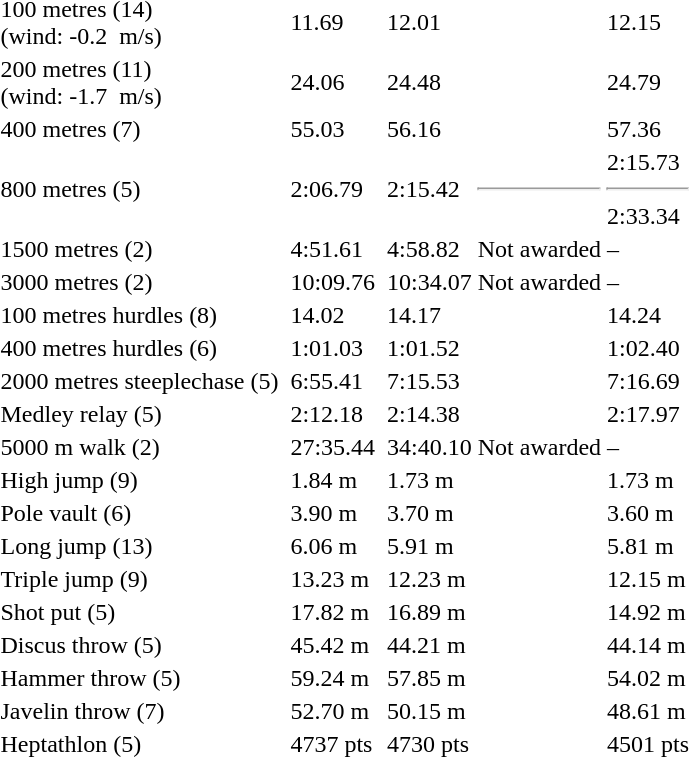<table>
<tr>
<td>100 metres (14)<br>(wind: -0.2  m/s)</td>
<td></td>
<td>11.69</td>
<td></td>
<td>12.01</td>
<td></td>
<td>12.15</td>
</tr>
<tr>
<td>200 metres (11)<br>(wind: -1.7  m/s)</td>
<td></td>
<td>24.06</td>
<td></td>
<td>24.48</td>
<td></td>
<td>24.79</td>
</tr>
<tr>
<td>400 metres (7)</td>
<td></td>
<td>55.03</td>
<td></td>
<td>56.16</td>
<td></td>
<td>57.36</td>
</tr>
<tr>
<td>800 metres (5)</td>
<td></td>
<td>2:06.79</td>
<td></td>
<td>2:15.42</td>
<td><hr></td>
<td>2:15.73<hr>2:33.34</td>
</tr>
<tr>
<td>1500 metres (2)</td>
<td></td>
<td>4:51.61</td>
<td></td>
<td>4:58.82</td>
<td>Not awarded</td>
<td>–</td>
</tr>
<tr>
<td>3000 metres (2)</td>
<td></td>
<td>10:09.76</td>
<td></td>
<td>10:34.07</td>
<td>Not awarded</td>
<td>–</td>
</tr>
<tr>
<td>100 metres hurdles (8)</td>
<td></td>
<td>14.02</td>
<td></td>
<td>14.17</td>
<td></td>
<td>14.24</td>
</tr>
<tr>
<td>400 metres hurdles (6)</td>
<td></td>
<td>1:01.03</td>
<td></td>
<td>1:01.52</td>
<td></td>
<td>1:02.40</td>
</tr>
<tr>
<td>2000 metres steeplechase (5)</td>
<td></td>
<td>6:55.41</td>
<td></td>
<td>7:15.53</td>
<td></td>
<td>7:16.69</td>
</tr>
<tr>
<td>Medley relay (5)</td>
<td></td>
<td>2:12.18</td>
<td></td>
<td>2:14.38</td>
<td></td>
<td>2:17.97</td>
</tr>
<tr>
<td>5000 m walk (2)</td>
<td></td>
<td>27:35.44</td>
<td></td>
<td>34:40.10</td>
<td>Not awarded</td>
<td>–</td>
</tr>
<tr>
<td>High jump (9)</td>
<td></td>
<td>1.84 m</td>
<td></td>
<td>1.73 m</td>
<td></td>
<td>1.73 m</td>
</tr>
<tr>
<td>Pole vault (6)</td>
<td></td>
<td>3.90 m</td>
<td></td>
<td>3.70 m</td>
<td></td>
<td>3.60 m</td>
</tr>
<tr>
<td>Long jump (13)</td>
<td></td>
<td>6.06 m</td>
<td></td>
<td>5.91 m</td>
<td></td>
<td>5.81 m</td>
</tr>
<tr>
<td>Triple jump (9)</td>
<td></td>
<td>13.23 m</td>
<td></td>
<td>12.23 m</td>
<td></td>
<td>12.15 m</td>
</tr>
<tr>
<td>Shot put (5)</td>
<td></td>
<td>17.82 m</td>
<td></td>
<td>16.89 m</td>
<td></td>
<td>14.92 m</td>
</tr>
<tr>
<td>Discus throw (5)</td>
<td></td>
<td>45.42 m</td>
<td></td>
<td>44.21 m</td>
<td></td>
<td>44.14 m</td>
</tr>
<tr>
<td>Hammer throw (5)</td>
<td></td>
<td>59.24 m</td>
<td></td>
<td>57.85 m</td>
<td></td>
<td>54.02 m</td>
</tr>
<tr>
<td>Javelin throw (7)</td>
<td></td>
<td>52.70 m</td>
<td></td>
<td>50.15 m</td>
<td></td>
<td>48.61 m</td>
</tr>
<tr>
<td>Heptathlon (5)</td>
<td></td>
<td>4737 pts</td>
<td></td>
<td>4730 pts</td>
<td></td>
<td>4501 pts</td>
</tr>
</table>
